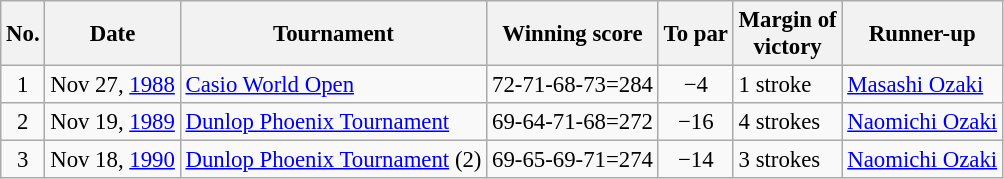<table class="wikitable" style="font-size:95%;">
<tr>
<th>No.</th>
<th>Date</th>
<th>Tournament</th>
<th>Winning score</th>
<th>To par</th>
<th>Margin of<br>victory</th>
<th>Runner-up</th>
</tr>
<tr>
<td align=center>1</td>
<td align=right>Nov 27, <a href='#'>1988</a></td>
<td><a href='#'>Casio World Open</a></td>
<td>72-71-68-73=284</td>
<td align=center>−4</td>
<td>1 stroke</td>
<td> <a href='#'>Masashi Ozaki</a></td>
</tr>
<tr>
<td align=center>2</td>
<td align=right>Nov 19, <a href='#'>1989</a></td>
<td><a href='#'>Dunlop Phoenix Tournament</a></td>
<td>69-64-71-68=272</td>
<td align=center>−16</td>
<td>4 strokes</td>
<td> <a href='#'>Naomichi Ozaki</a></td>
</tr>
<tr>
<td align=center>3</td>
<td align=right>Nov 18, <a href='#'>1990</a></td>
<td><a href='#'>Dunlop Phoenix Tournament</a> (2)</td>
<td>69-65-69-71=274</td>
<td align=center>−14</td>
<td>3 strokes</td>
<td> <a href='#'>Naomichi Ozaki</a></td>
</tr>
</table>
